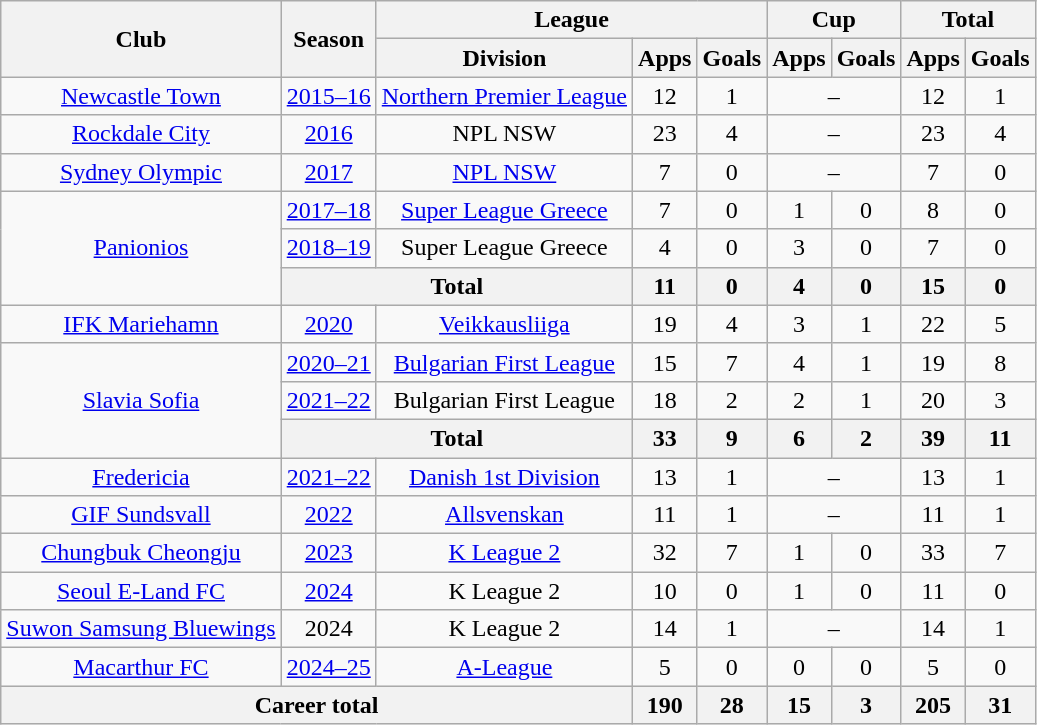<table class="wikitable" style="text-align:center">
<tr>
<th rowspan="2">Club</th>
<th rowspan="2">Season</th>
<th colspan="3">League</th>
<th colspan="2">Cup</th>
<th colspan="2">Total</th>
</tr>
<tr>
<th>Division</th>
<th>Apps</th>
<th>Goals</th>
<th>Apps</th>
<th>Goals</th>
<th>Apps</th>
<th>Goals</th>
</tr>
<tr>
<td><a href='#'>Newcastle Town</a></td>
<td><a href='#'>2015–16</a></td>
<td><a href='#'>Northern Premier League</a></td>
<td>12</td>
<td>1</td>
<td colspan=2>–</td>
<td>12</td>
<td>1</td>
</tr>
<tr>
<td><a href='#'>Rockdale City</a></td>
<td><a href='#'>2016</a></td>
<td>NPL NSW</td>
<td>23</td>
<td>4</td>
<td colspan=2>–</td>
<td>23</td>
<td>4</td>
</tr>
<tr>
<td><a href='#'>Sydney Olympic</a></td>
<td><a href='#'>2017</a></td>
<td><a href='#'>NPL NSW</a></td>
<td>7</td>
<td>0</td>
<td colspan=2>–</td>
<td>7</td>
<td>0</td>
</tr>
<tr>
<td rowspan=3><a href='#'>Panionios</a></td>
<td><a href='#'>2017–18</a></td>
<td><a href='#'>Super League Greece</a></td>
<td>7</td>
<td>0</td>
<td>1</td>
<td>0</td>
<td>8</td>
<td>0</td>
</tr>
<tr>
<td><a href='#'>2018–19</a></td>
<td>Super League Greece</td>
<td>4</td>
<td>0</td>
<td>3</td>
<td>0</td>
<td>7</td>
<td>0</td>
</tr>
<tr>
<th colspan=2>Total</th>
<th>11</th>
<th>0</th>
<th>4</th>
<th>0</th>
<th>15</th>
<th>0</th>
</tr>
<tr>
<td><a href='#'>IFK Mariehamn</a></td>
<td><a href='#'>2020</a></td>
<td><a href='#'>Veikkausliiga</a></td>
<td>19</td>
<td>4</td>
<td>3</td>
<td>1</td>
<td>22</td>
<td>5</td>
</tr>
<tr>
<td rowspan=3><a href='#'>Slavia Sofia</a></td>
<td><a href='#'>2020–21</a></td>
<td><a href='#'>Bulgarian First League</a></td>
<td>15</td>
<td>7</td>
<td>4</td>
<td>1</td>
<td>19</td>
<td>8</td>
</tr>
<tr>
<td><a href='#'>2021–22</a></td>
<td>Bulgarian First League</td>
<td>18</td>
<td>2</td>
<td>2</td>
<td>1</td>
<td>20</td>
<td>3</td>
</tr>
<tr>
<th colspan=2>Total</th>
<th>33</th>
<th>9</th>
<th>6</th>
<th>2</th>
<th>39</th>
<th>11</th>
</tr>
<tr>
<td><a href='#'>Fredericia</a></td>
<td><a href='#'>2021–22</a></td>
<td><a href='#'>Danish 1st Division</a></td>
<td>13</td>
<td>1</td>
<td colspan=2>–</td>
<td>13</td>
<td>1</td>
</tr>
<tr>
<td><a href='#'>GIF Sundsvall</a></td>
<td><a href='#'>2022</a></td>
<td><a href='#'>Allsvenskan</a></td>
<td>11</td>
<td>1</td>
<td colspan=2>–</td>
<td>11</td>
<td>1</td>
</tr>
<tr>
<td><a href='#'>Chungbuk Cheongju</a></td>
<td><a href='#'>2023</a></td>
<td><a href='#'>K League 2</a></td>
<td>32</td>
<td>7</td>
<td>1</td>
<td>0</td>
<td>33</td>
<td>7</td>
</tr>
<tr>
<td><a href='#'>Seoul E-Land FC</a></td>
<td><a href='#'>2024</a></td>
<td>K League 2</td>
<td>10</td>
<td>0</td>
<td>1</td>
<td>0</td>
<td>11</td>
<td>0</td>
</tr>
<tr>
<td><a href='#'>Suwon Samsung Bluewings</a></td>
<td>2024</td>
<td>K League 2</td>
<td>14</td>
<td>1</td>
<td colspan=2>–</td>
<td>14</td>
<td>1</td>
</tr>
<tr>
<td><a href='#'>Macarthur FC</a></td>
<td><a href='#'>2024–25</a></td>
<td><a href='#'>A-League</a></td>
<td>5</td>
<td>0</td>
<td>0</td>
<td>0</td>
<td>5</td>
<td>0</td>
</tr>
<tr>
<th colspan="3">Career total</th>
<th>190</th>
<th>28</th>
<th>15</th>
<th>3</th>
<th>205</th>
<th>31</th>
</tr>
</table>
